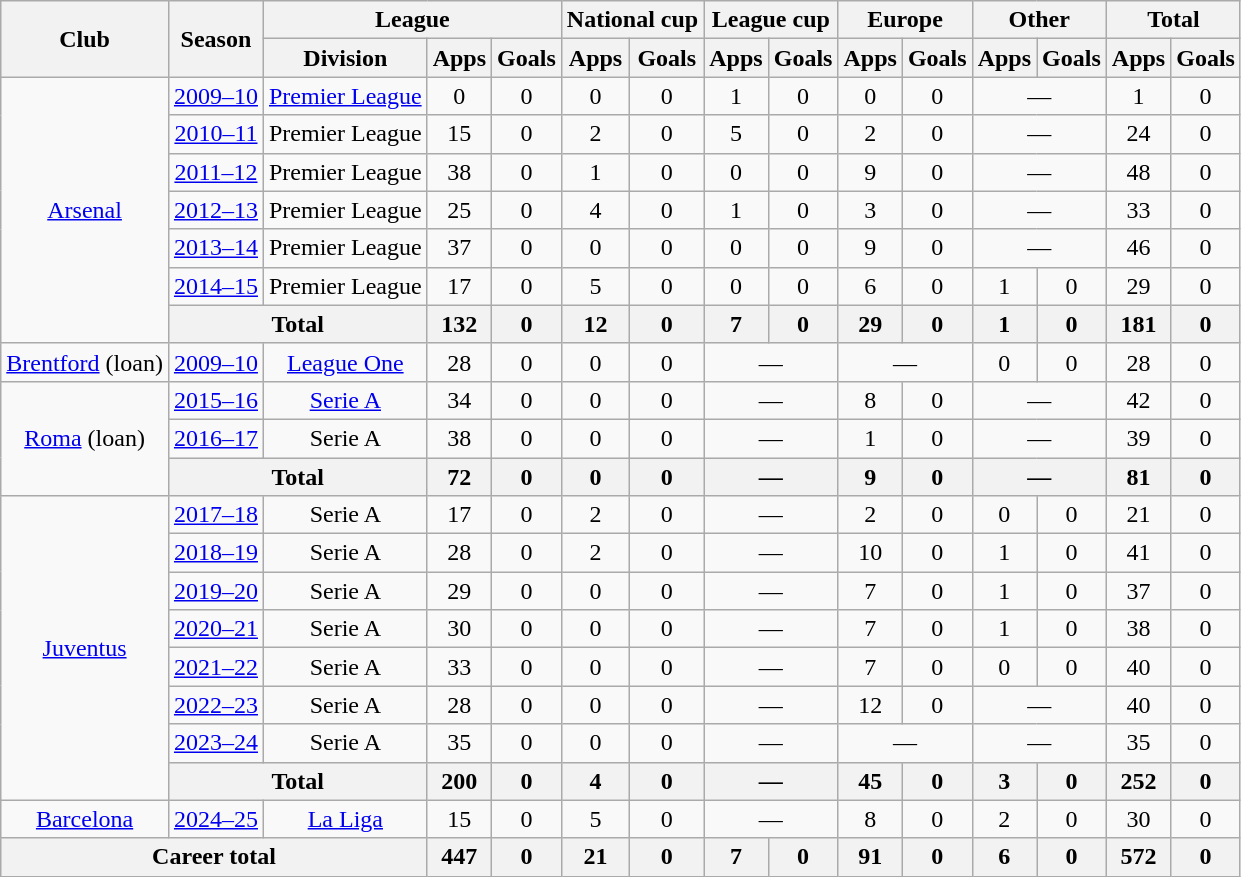<table class="wikitable" style="text-align: center;">
<tr>
<th rowspan="2">Club</th>
<th rowspan="2">Season</th>
<th colspan="3">League</th>
<th colspan="2">National cup</th>
<th colspan="2">League cup</th>
<th colspan="2">Europe</th>
<th colspan="2">Other</th>
<th colspan="2">Total</th>
</tr>
<tr>
<th>Division</th>
<th>Apps</th>
<th>Goals</th>
<th>Apps</th>
<th>Goals</th>
<th>Apps</th>
<th>Goals</th>
<th>Apps</th>
<th>Goals</th>
<th>Apps</th>
<th>Goals</th>
<th>Apps</th>
<th>Goals</th>
</tr>
<tr>
<td rowspan="7"><a href='#'>Arsenal</a></td>
<td><a href='#'>2009–10</a></td>
<td><a href='#'>Premier League</a></td>
<td>0</td>
<td>0</td>
<td>0</td>
<td>0</td>
<td>1</td>
<td>0</td>
<td>0</td>
<td>0</td>
<td colspan="2">—</td>
<td>1</td>
<td>0</td>
</tr>
<tr>
<td><a href='#'>2010–11</a></td>
<td>Premier League</td>
<td>15</td>
<td>0</td>
<td>2</td>
<td>0</td>
<td>5</td>
<td>0</td>
<td>2</td>
<td>0</td>
<td colspan="2">—</td>
<td>24</td>
<td>0</td>
</tr>
<tr>
<td><a href='#'>2011–12</a></td>
<td>Premier League</td>
<td>38</td>
<td>0</td>
<td>1</td>
<td>0</td>
<td>0</td>
<td>0</td>
<td>9</td>
<td>0</td>
<td colspan="2">—</td>
<td>48</td>
<td>0</td>
</tr>
<tr>
<td><a href='#'>2012–13</a></td>
<td>Premier League</td>
<td>25</td>
<td>0</td>
<td>4</td>
<td>0</td>
<td>1</td>
<td>0</td>
<td>3</td>
<td>0</td>
<td colspan="2">—</td>
<td>33</td>
<td>0</td>
</tr>
<tr>
<td><a href='#'>2013–14</a></td>
<td>Premier League</td>
<td>37</td>
<td>0</td>
<td>0</td>
<td>0</td>
<td>0</td>
<td>0</td>
<td>9</td>
<td>0</td>
<td colspan="2">—</td>
<td>46</td>
<td>0</td>
</tr>
<tr>
<td><a href='#'>2014–15</a></td>
<td>Premier League</td>
<td>17</td>
<td>0</td>
<td>5</td>
<td>0</td>
<td>0</td>
<td>0</td>
<td>6</td>
<td>0</td>
<td>1</td>
<td>0</td>
<td>29</td>
<td>0</td>
</tr>
<tr>
<th colspan="2">Total</th>
<th>132</th>
<th>0</th>
<th>12</th>
<th>0</th>
<th>7</th>
<th>0</th>
<th>29</th>
<th>0</th>
<th>1</th>
<th>0</th>
<th>181</th>
<th>0</th>
</tr>
<tr>
<td><a href='#'>Brentford</a> (loan)</td>
<td><a href='#'>2009–10</a></td>
<td><a href='#'>League One</a></td>
<td>28</td>
<td>0</td>
<td>0</td>
<td>0</td>
<td colspan="2">—</td>
<td colspan="2">—</td>
<td>0</td>
<td>0</td>
<td>28</td>
<td>0</td>
</tr>
<tr>
<td rowspan="3"><a href='#'>Roma</a> (loan)</td>
<td><a href='#'>2015–16</a></td>
<td><a href='#'>Serie A</a></td>
<td>34</td>
<td>0</td>
<td>0</td>
<td>0</td>
<td colspan="2">—</td>
<td>8</td>
<td>0</td>
<td colspan="2">—</td>
<td>42</td>
<td>0</td>
</tr>
<tr>
<td><a href='#'>2016–17</a></td>
<td>Serie A</td>
<td>38</td>
<td>0</td>
<td>0</td>
<td>0</td>
<td colspan="2">—</td>
<td>1</td>
<td>0</td>
<td colspan="2">—</td>
<td>39</td>
<td>0</td>
</tr>
<tr>
<th colspan="2">Total</th>
<th>72</th>
<th>0</th>
<th>0</th>
<th>0</th>
<th colspan="2">—</th>
<th>9</th>
<th>0</th>
<th colspan="2">—</th>
<th>81</th>
<th>0</th>
</tr>
<tr>
<td rowspan="8"><a href='#'>Juventus</a></td>
<td><a href='#'>2017–18</a></td>
<td>Serie A</td>
<td>17</td>
<td>0</td>
<td>2</td>
<td>0</td>
<td colspan="2">—</td>
<td>2</td>
<td>0</td>
<td>0</td>
<td>0</td>
<td>21</td>
<td>0</td>
</tr>
<tr>
<td><a href='#'>2018–19</a></td>
<td>Serie A</td>
<td>28</td>
<td>0</td>
<td>2</td>
<td>0</td>
<td colspan="2">—</td>
<td>10</td>
<td>0</td>
<td>1</td>
<td>0</td>
<td>41</td>
<td>0</td>
</tr>
<tr>
<td><a href='#'>2019–20</a></td>
<td>Serie A</td>
<td>29</td>
<td>0</td>
<td>0</td>
<td>0</td>
<td colspan="2">—</td>
<td>7</td>
<td>0</td>
<td>1</td>
<td>0</td>
<td>37</td>
<td>0</td>
</tr>
<tr>
<td><a href='#'>2020–21</a></td>
<td>Serie A</td>
<td>30</td>
<td>0</td>
<td>0</td>
<td>0</td>
<td colspan="2">—</td>
<td>7</td>
<td>0</td>
<td>1</td>
<td>0</td>
<td>38</td>
<td>0</td>
</tr>
<tr>
<td><a href='#'>2021–22</a></td>
<td>Serie A</td>
<td>33</td>
<td>0</td>
<td>0</td>
<td>0</td>
<td colspan="2">—</td>
<td>7</td>
<td>0</td>
<td>0</td>
<td>0</td>
<td>40</td>
<td>0</td>
</tr>
<tr>
<td><a href='#'>2022–23</a></td>
<td>Serie A</td>
<td>28</td>
<td>0</td>
<td>0</td>
<td>0</td>
<td colspan="2">—</td>
<td>12</td>
<td>0</td>
<td colspan="2">—</td>
<td>40</td>
<td>0</td>
</tr>
<tr>
<td><a href='#'>2023–24</a></td>
<td>Serie A</td>
<td>35</td>
<td>0</td>
<td>0</td>
<td>0</td>
<td colspan="2">—</td>
<td colspan="2">—</td>
<td colspan="2">—</td>
<td>35</td>
<td>0</td>
</tr>
<tr>
<th colspan="2">Total</th>
<th>200</th>
<th>0</th>
<th>4</th>
<th>0</th>
<th colspan="2">—</th>
<th>45</th>
<th>0</th>
<th>3</th>
<th>0</th>
<th>252</th>
<th>0</th>
</tr>
<tr>
<td><a href='#'>Barcelona</a></td>
<td><a href='#'>2024–25</a></td>
<td><a href='#'>La Liga</a></td>
<td>15</td>
<td>0</td>
<td>5</td>
<td>0</td>
<td colspan="2">—</td>
<td>8</td>
<td>0</td>
<td>2</td>
<td>0</td>
<td>30</td>
<td>0</td>
</tr>
<tr>
<th colspan="3">Career total</th>
<th>447</th>
<th>0</th>
<th>21</th>
<th>0</th>
<th>7</th>
<th>0</th>
<th>91</th>
<th>0</th>
<th>6</th>
<th>0</th>
<th>572</th>
<th>0</th>
</tr>
</table>
